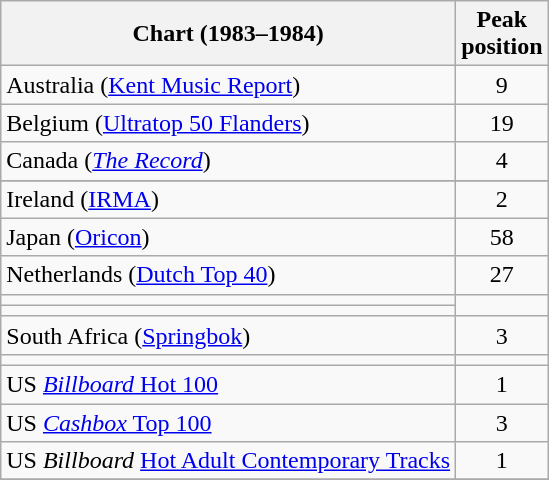<table class="wikitable sortable">
<tr>
<th>Chart (1983–1984)</th>
<th>Peak<br>position</th>
</tr>
<tr>
<td>Australia (<a href='#'>Kent Music Report</a>)</td>
<td align="center">9</td>
</tr>
<tr>
<td>Belgium (<a href='#'>Ultratop 50 Flanders</a>)</td>
<td align="center">19</td>
</tr>
<tr>
<td>Canada (<a href='#'><em>The Record</em></a>)</td>
<td align="center">4</td>
</tr>
<tr>
</tr>
<tr>
<td>Ireland (<a href='#'>IRMA</a>)</td>
<td align="center">2</td>
</tr>
<tr>
<td>Japan (<a href='#'>Oricon</a>)</td>
<td align="center">58</td>
</tr>
<tr>
<td>Netherlands (<a href='#'>Dutch Top 40</a>)</td>
<td align="center">27</td>
</tr>
<tr>
<td></td>
</tr>
<tr>
<td></td>
</tr>
<tr>
<td>South Africa (<a href='#'>Springbok</a>)</td>
<td style="text-align:center;">3</td>
</tr>
<tr>
<td></td>
</tr>
<tr>
<td>US <a href='#'><em>Billboard</em> Hot 100</a></td>
<td align="center">1</td>
</tr>
<tr>
<td>US <a href='#'><em>Cashbox</em> Top 100</a></td>
<td align="center">3</td>
</tr>
<tr>
<td>US <em>Billboard</em> <a href='#'>Hot Adult Contemporary Tracks</a></td>
<td align="center">1</td>
</tr>
<tr>
</tr>
</table>
